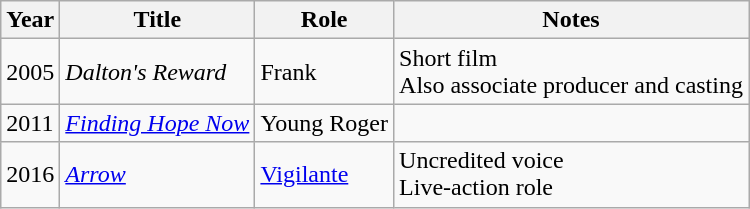<table class="wikitable">
<tr align="center">
<th>Year</th>
<th>Title</th>
<th>Role</th>
<th>Notes</th>
</tr>
<tr>
<td>2005</td>
<td><em>Dalton's Reward</em></td>
<td>Frank</td>
<td>Short film<br>Also associate producer and casting</td>
</tr>
<tr>
<td>2011</td>
<td><em><a href='#'>Finding Hope Now</a></em></td>
<td>Young Roger</td>
<td></td>
</tr>
<tr>
<td>2016</td>
<td><em><a href='#'>Arrow</a></em></td>
<td><a href='#'>Vigilante</a></td>
<td>Uncredited voice<br>Live-action role</td>
</tr>
</table>
